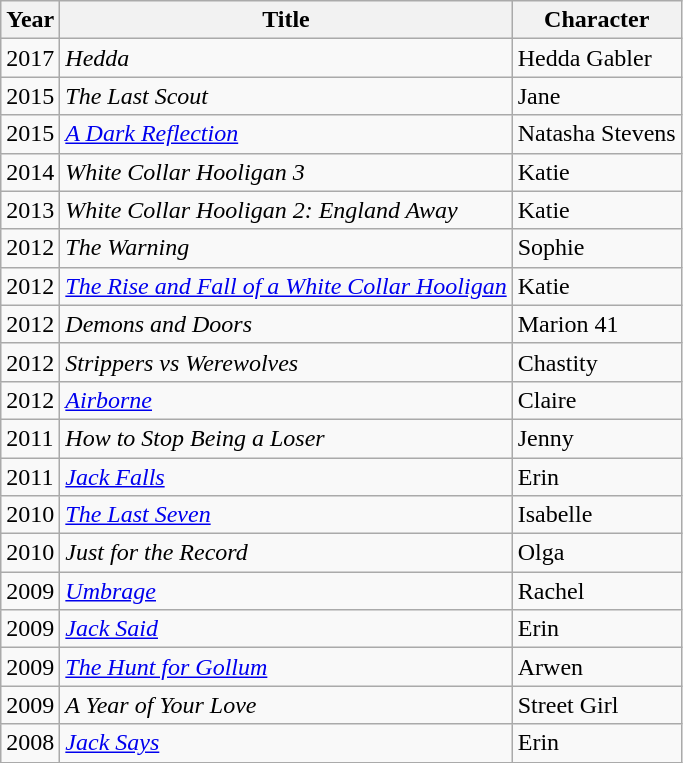<table class="wikitable">
<tr>
<th>Year</th>
<th>Title</th>
<th>Character</th>
</tr>
<tr>
<td>2017</td>
<td><em>Hedda</em></td>
<td>Hedda Gabler</td>
</tr>
<tr>
<td>2015</td>
<td><em>The Last Scout</em></td>
<td>Jane</td>
</tr>
<tr>
<td>2015</td>
<td><em><a href='#'>A Dark Reflection</a></em></td>
<td>Natasha Stevens</td>
</tr>
<tr>
<td>2014</td>
<td><em>White Collar Hooligan 3</em></td>
<td>Katie</td>
</tr>
<tr>
<td>2013</td>
<td><em>White Collar Hooligan 2: England Away</em></td>
<td>Katie</td>
</tr>
<tr>
<td>2012</td>
<td><em>The Warning</em></td>
<td>Sophie</td>
</tr>
<tr>
<td>2012</td>
<td><em><a href='#'>The Rise and Fall of a White Collar Hooligan</a></em></td>
<td>Katie</td>
</tr>
<tr>
<td>2012</td>
<td><em>Demons and Doors</em></td>
<td>Marion 41</td>
</tr>
<tr>
<td>2012</td>
<td><em>Strippers vs Werewolves</em></td>
<td>Chastity</td>
</tr>
<tr>
<td>2012</td>
<td><em><a href='#'>Airborne</a></em></td>
<td>Claire</td>
</tr>
<tr>
<td>2011</td>
<td><em>How to Stop Being a Loser</em></td>
<td>Jenny</td>
</tr>
<tr>
<td>2011</td>
<td><em><a href='#'>Jack Falls</a></em></td>
<td>Erin</td>
</tr>
<tr>
<td>2010</td>
<td><em><a href='#'>The Last Seven</a></em></td>
<td>Isabelle</td>
</tr>
<tr>
<td>2010</td>
<td><em>Just for the Record</em></td>
<td>Olga</td>
</tr>
<tr>
<td>2009</td>
<td><em><a href='#'>Umbrage</a></em></td>
<td>Rachel</td>
</tr>
<tr>
<td>2009</td>
<td><em><a href='#'>Jack Said</a></em></td>
<td>Erin</td>
</tr>
<tr>
<td>2009</td>
<td><em><a href='#'>The Hunt for Gollum</a></em></td>
<td>Arwen</td>
</tr>
<tr>
<td>2009</td>
<td><em>A Year of Your Love</em></td>
<td>Street Girl</td>
</tr>
<tr>
<td>2008</td>
<td><em><a href='#'>Jack Says</a></em></td>
<td>Erin</td>
</tr>
</table>
